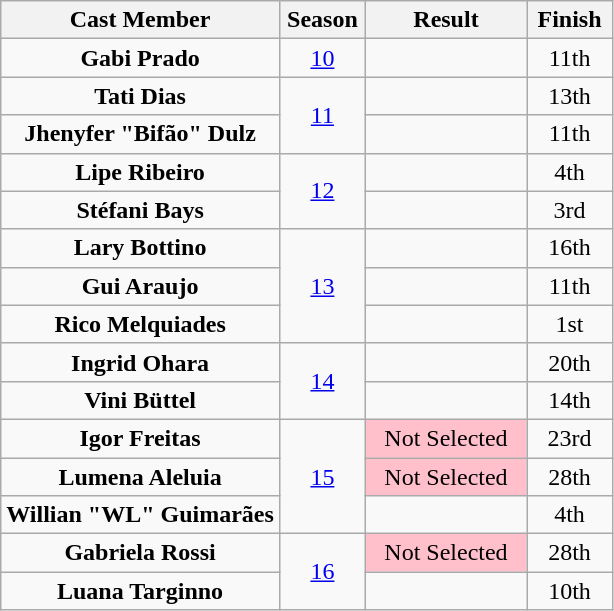<table class="wikitable sortable" style="text-align: center">
<tr>
<th width=175>Cast Member</th>
<th width=050>Season</th>
<th width=100>Result</th>
<th width=050>Finish</th>
</tr>
<tr>
<td><strong>Gabi Prado</strong><br></td>
<td><a href='#'>10</a></td>
<td></td>
<td>11th</td>
</tr>
<tr>
<td><strong>Tati Dias</strong><br></td>
<td rowspan="2"><a href='#'>11</a></td>
<td></td>
<td>13th</td>
</tr>
<tr>
<td><strong>Jhenyfer "Bifão" Dulz</strong><br></td>
<td></td>
<td>11th</td>
</tr>
<tr>
<td><strong>Lipe Ribeiro</strong><br></td>
<td rowspan="2"><a href='#'>12</a></td>
<td></td>
<td>4th</td>
</tr>
<tr>
<td><strong>Stéfani Bays</strong><br></td>
<td></td>
<td>3rd</td>
</tr>
<tr>
<td><strong>Lary Bottino</strong><br></td>
<td rowspan="3"><a href='#'>13</a></td>
<td></td>
<td>16th</td>
</tr>
<tr>
<td><strong>Gui Araujo</strong><br></td>
<td></td>
<td>11th</td>
</tr>
<tr>
<td><strong>Rico Melquiades</strong><br></td>
<td></td>
<td>1st</td>
</tr>
<tr>
<td><strong>Ingrid Ohara</strong><br></td>
<td rowspan="2"><a href='#'>14</a></td>
<td></td>
<td>20th</td>
</tr>
<tr>
<td><strong>Vini Büttel</strong><br></td>
<td></td>
<td>14th</td>
</tr>
<tr>
<td><strong>Igor Freitas</strong><br></td>
<td rowspan="3"><a href='#'>15</a></td>
<td bgcolor=FFC0CB>Not Selected</td>
<td>23rd</td>
</tr>
<tr>
<td><strong>Lumena Aleluia</strong><br></td>
<td bgcolor=FFC0CB>Not Selected</td>
<td>28th</td>
</tr>
<tr>
<td nowrap><strong>Willian "WL" Guimarães</strong><br></td>
<td></td>
<td>4th</td>
</tr>
<tr>
<td><strong>Gabriela Rossi</strong><br></td>
<td rowspan="2"><a href='#'>16</a></td>
<td bgcolor=FFC0CB>Not Selected</td>
<td>28th</td>
</tr>
<tr>
<td><strong>Luana Targinno</strong><br></td>
<td></td>
<td>10th</td>
</tr>
</table>
